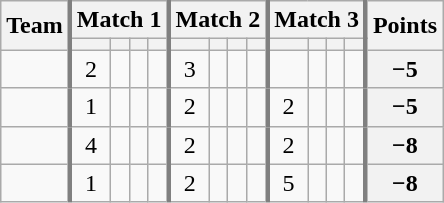<table class="wikitable sortable" style="text-align:center;">
<tr>
<th rowspan=2>Team</th>
<th colspan=4 style="border-left:3px solid gray">Match 1</th>
<th colspan=4 style="border-left:3px solid gray">Match 2</th>
<th colspan=4 style="border-left:3px solid gray">Match 3</th>
<th rowspan=2 style="border-left:3px solid gray">Points</th>
</tr>
<tr>
<th style="border-left:3px solid gray"></th>
<th></th>
<th></th>
<th></th>
<th style="border-left:3px solid gray"></th>
<th></th>
<th></th>
<th></th>
<th style="border-left:3px solid gray"></th>
<th></th>
<th></th>
<th></th>
</tr>
<tr>
<td align=left></td>
<td style="border-left:3px solid gray">2</td>
<td></td>
<td></td>
<td></td>
<td style="border-left:3px solid gray">3</td>
<td></td>
<td></td>
<td></td>
<td style="border-left:3px solid gray"></td>
<td></td>
<td></td>
<td></td>
<th style="border-left:3px solid gray">−5</th>
</tr>
<tr>
<td align=left></td>
<td style="border-left:3px solid gray">1</td>
<td></td>
<td></td>
<td></td>
<td style="border-left:3px solid gray">2</td>
<td></td>
<td></td>
<td></td>
<td style="border-left:3px solid gray">2</td>
<td></td>
<td></td>
<td></td>
<th style="border-left:3px solid gray">−5</th>
</tr>
<tr>
<td align=left></td>
<td style="border-left:3px solid gray">4</td>
<td></td>
<td></td>
<td></td>
<td style="border-left:3px solid gray">2</td>
<td></td>
<td></td>
<td></td>
<td style="border-left:3px solid gray">2</td>
<td></td>
<td></td>
<td></td>
<th style="border-left:3px solid gray">−8</th>
</tr>
<tr>
<td align=left></td>
<td style="border-left:3px solid gray">1</td>
<td></td>
<td></td>
<td></td>
<td style="border-left:3px solid gray">2</td>
<td></td>
<td></td>
<td></td>
<td style="border-left:3px solid gray">5</td>
<td></td>
<td></td>
<td></td>
<th style="border-left:3px solid gray">−8</th>
</tr>
</table>
